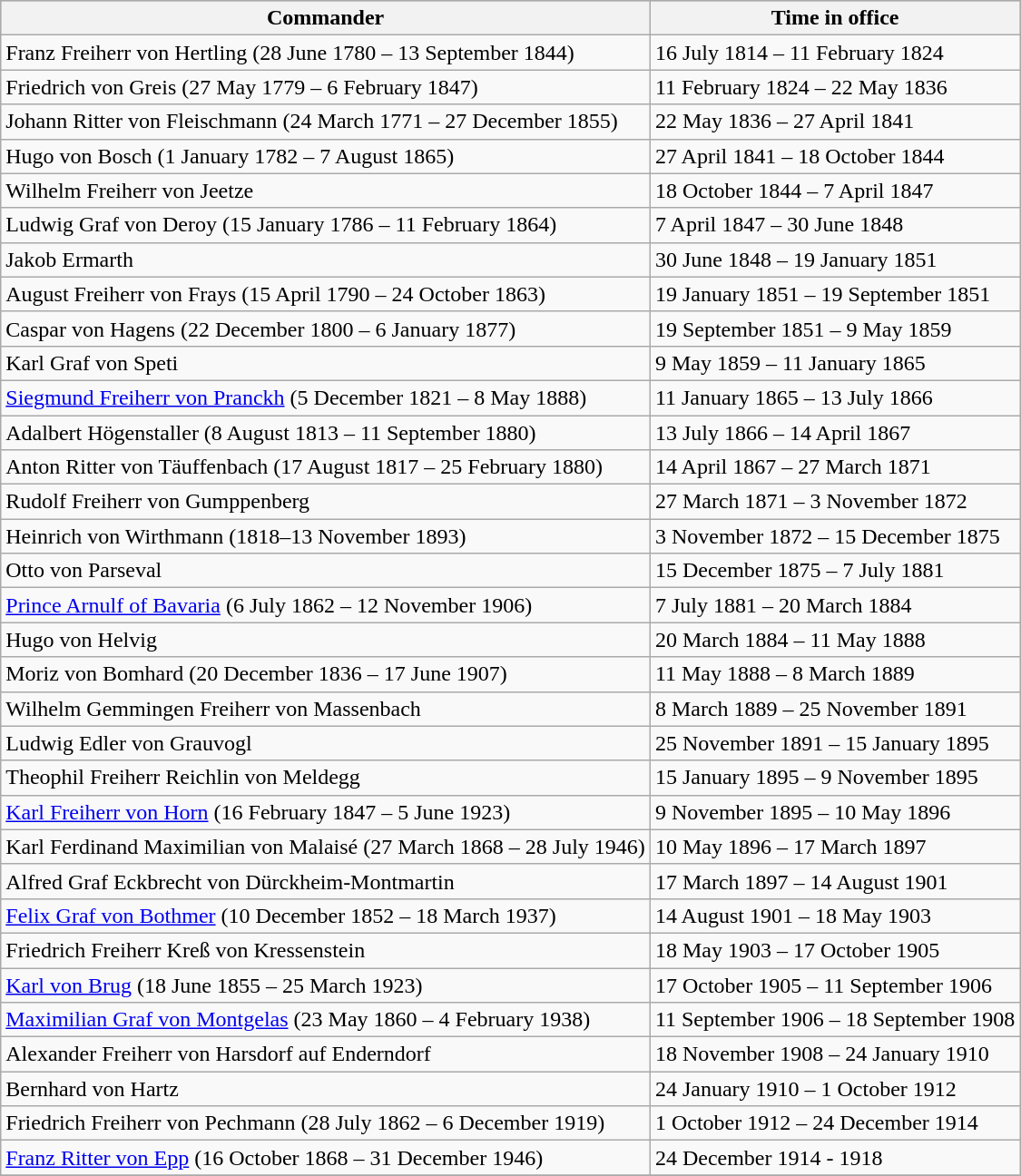<table class="wikitable">
<tr bgcolor="silver">
<th>Commander</th>
<th>Time in office</th>
</tr>
<tr>
<td>Franz Freiherr von Hertling (28 June 1780 – 13 September 1844)</td>
<td>16 July 1814 – 11 February 1824</td>
</tr>
<tr>
<td>Friedrich von Greis (27 May 1779 – 6 February 1847)</td>
<td>11 February 1824 – 22 May 1836</td>
</tr>
<tr>
<td>Johann Ritter von Fleischmann (24 March 1771 – 27 December 1855)</td>
<td>22 May 1836 – 27 April 1841</td>
</tr>
<tr>
<td>Hugo von Bosch (1 January 1782 – 7 August 1865)</td>
<td>27 April 1841 – 18 October 1844</td>
</tr>
<tr>
<td>Wilhelm Freiherr von Jeetze</td>
<td>18 October 1844 – 7 April 1847</td>
</tr>
<tr>
<td>Ludwig Graf von Deroy (15 January 1786 – 11 February 1864)</td>
<td>7 April 1847 – 30 June 1848</td>
</tr>
<tr>
<td>Jakob Ermarth</td>
<td>30 June 1848 – 19 January 1851</td>
</tr>
<tr>
<td>August Freiherr von Frays (15 April 1790 – 24 October 1863)</td>
<td>19 January 1851 – 19 September 1851</td>
</tr>
<tr>
<td>Caspar von Hagens (22 December 1800 – 6 January 1877)</td>
<td>19 September 1851 – 9 May 1859</td>
</tr>
<tr>
<td>Karl Graf von Speti</td>
<td>9 May 1859 – 11 January 1865</td>
</tr>
<tr>
<td><a href='#'>Siegmund Freiherr von Pranckh</a> (5 December 1821 – 8 May 1888)</td>
<td>11 January 1865 – 13 July 1866</td>
</tr>
<tr>
<td>Adalbert Högenstaller (8 August 1813 – 11 September 1880)</td>
<td>13 July 1866 – 14 April 1867</td>
</tr>
<tr>
<td>Anton Ritter von Täuffenbach (17 August 1817 – 25 February 1880)</td>
<td>14 April 1867 – 27 March 1871</td>
</tr>
<tr>
<td>Rudolf Freiherr von Gumppenberg</td>
<td>27 March 1871 – 3 November 1872</td>
</tr>
<tr>
<td>Heinrich von Wirthmann (1818–13 November 1893)</td>
<td>3 November 1872 – 15 December 1875</td>
</tr>
<tr>
<td>Otto von Parseval</td>
<td>15 December 1875 – 7 July 1881</td>
</tr>
<tr>
<td><a href='#'>Prince Arnulf of Bavaria</a> (6 July 1862 – 12 November 1906)</td>
<td>7 July 1881 – 20 March 1884</td>
</tr>
<tr>
<td>Hugo von Helvig</td>
<td>20 March 1884 – 11 May 1888</td>
</tr>
<tr>
<td>Moriz von Bomhard (20 December 1836 – 17 June 1907)</td>
<td>11 May 1888 – 8 March 1889</td>
</tr>
<tr>
<td>Wilhelm Gemmingen Freiherr von Massenbach</td>
<td>8 March 1889 – 25 November 1891</td>
</tr>
<tr>
<td>Ludwig Edler von Grauvogl</td>
<td>25 November 1891 – 15 January 1895</td>
</tr>
<tr>
<td>Theophil Freiherr Reichlin von Meldegg</td>
<td>15 January 1895 – 9 November 1895</td>
</tr>
<tr>
<td><a href='#'>Karl Freiherr von Horn</a> (16 February 1847 – 5 June 1923)</td>
<td>9 November 1895 – 10 May 1896</td>
</tr>
<tr>
<td>Karl Ferdinand Maximilian von Malaisé (27 March 1868 – 28 July 1946)</td>
<td>10 May 1896 – 17 March 1897</td>
</tr>
<tr>
<td>Alfred Graf Eckbrecht von Dürckheim-Montmartin</td>
<td>17 March 1897 – 14 August 1901</td>
</tr>
<tr>
<td><a href='#'>Felix Graf von Bothmer</a> (10 December 1852 – 18 March 1937)</td>
<td>14 August 1901 – 18 May 1903</td>
</tr>
<tr>
<td>Friedrich Freiherr Kreß von Kressenstein</td>
<td>18 May 1903 – 17 October 1905</td>
</tr>
<tr>
<td><a href='#'>Karl von Brug</a> (18 June 1855 – 25 March 1923)</td>
<td>17 October 1905 – 11 September 1906</td>
</tr>
<tr>
<td><a href='#'>Maximilian Graf von Montgelas</a> (23 May 1860 – 4 February 1938)</td>
<td>11 September 1906 – 18 September 1908</td>
</tr>
<tr>
<td>Alexander Freiherr von Harsdorf auf Enderndorf</td>
<td>18 November 1908 – 24 January 1910</td>
</tr>
<tr>
<td>Bernhard von Hartz</td>
<td>24 January 1910 – 1 October 1912</td>
</tr>
<tr>
<td>Friedrich Freiherr von Pechmann (28 July 1862 – 6 December 1919)</td>
<td>1 October 1912 – 24 December 1914</td>
</tr>
<tr>
<td><a href='#'>Franz Ritter von Epp</a> (16 October 1868 – 31 December 1946)</td>
<td>24 December 1914 - 1918</td>
</tr>
<tr>
</tr>
</table>
